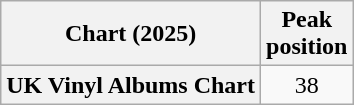<table class="wikitable sortable plainrowheaders" style="text-align:center;">
<tr>
<th scope="col">Chart (2025)</th>
<th scope="col">Peak<br>position</th>
</tr>
<tr>
<th scope="row">UK Vinyl Albums Chart</th>
<td>38</td>
</tr>
</table>
